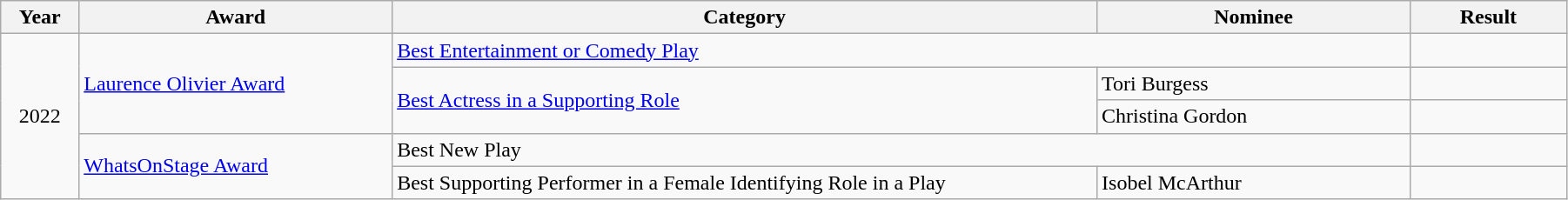<table class="wikitable" style="width:95%;">
<tr>
<th style="width:5%;">Year</th>
<th style="width:20%;">Award</th>
<th style="width:45%;">Category</th>
<th style="width:20%;">Nominee</th>
<th style="width:10%;">Result</th>
</tr>
<tr>
<td rowspan="5" align="center">2022</td>
<td rowspan="3"><a href='#'>Laurence Olivier Award</a></td>
<td colspan="2"><a href='#'>Best Entertainment or Comedy Play</a></td>
<td></td>
</tr>
<tr>
<td rowspan="2"><a href='#'>Best Actress in a Supporting Role</a></td>
<td>Tori Burgess</td>
<td></td>
</tr>
<tr>
<td>Christina Gordon</td>
<td></td>
</tr>
<tr>
<td rowspan="2"><a href='#'>WhatsOnStage Award</a></td>
<td colspan="2">Best New Play</td>
<td></td>
</tr>
<tr>
<td>Best Supporting Performer in a Female Identifying Role in a Play</td>
<td>Isobel McArthur</td>
<td></td>
</tr>
</table>
